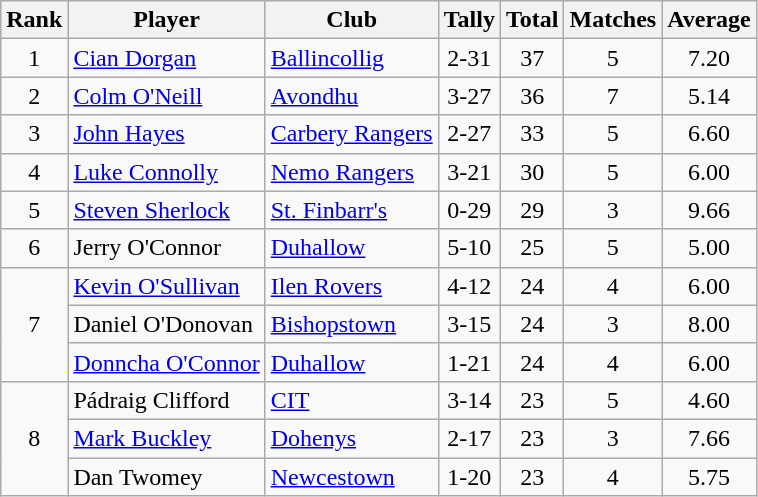<table class="wikitable">
<tr>
<th>Rank</th>
<th>Player</th>
<th>Club</th>
<th>Tally</th>
<th>Total</th>
<th>Matches</th>
<th>Average</th>
</tr>
<tr>
<td rowspan="1" style="text-align:center;">1</td>
<td><a href='#'>Cian Dorgan</a></td>
<td><a href='#'>Ballincollig</a></td>
<td align=center>2-31</td>
<td align=center>37</td>
<td align=center>5</td>
<td align=center>7.20</td>
</tr>
<tr>
<td rowspan="1" style="text-align:center;">2</td>
<td><a href='#'>Colm O'Neill</a></td>
<td><a href='#'>Avondhu</a></td>
<td align=center>3-27</td>
<td align=center>36</td>
<td align=center>7</td>
<td align=center>5.14</td>
</tr>
<tr>
<td rowspan="1" style="text-align:center;">3</td>
<td><a href='#'>John Hayes</a></td>
<td><a href='#'>Carbery Rangers</a></td>
<td align=center>2-27</td>
<td align=center>33</td>
<td align=center>5</td>
<td align=center>6.60</td>
</tr>
<tr>
<td rowspan="1" style="text-align:center;">4</td>
<td><a href='#'>Luke Connolly</a></td>
<td><a href='#'>Nemo Rangers</a></td>
<td align=center>3-21</td>
<td align=center>30</td>
<td align=center>5</td>
<td align=center>6.00</td>
</tr>
<tr>
<td rowspan="1" style="text-align:center;">5</td>
<td><a href='#'>Steven Sherlock</a></td>
<td><a href='#'>St. Finbarr's</a></td>
<td align=center>0-29</td>
<td align=center>29</td>
<td align=center>3</td>
<td align=center>9.66</td>
</tr>
<tr>
<td rowspan="1" style="text-align:center;">6</td>
<td>Jerry O'Connor</td>
<td><a href='#'>Duhallow</a></td>
<td align=center>5-10</td>
<td align=center>25</td>
<td align=center>5</td>
<td align=center>5.00</td>
</tr>
<tr>
<td rowspan="3" style="text-align:center;">7</td>
<td><a href='#'>Kevin O'Sullivan</a></td>
<td><a href='#'>Ilen Rovers</a></td>
<td align=center>4-12</td>
<td align=center>24</td>
<td align=center>4</td>
<td align=center>6.00</td>
</tr>
<tr>
<td>Daniel O'Donovan</td>
<td><a href='#'>Bishopstown</a></td>
<td align=center>3-15</td>
<td align=center>24</td>
<td align=center>3</td>
<td align=center>8.00</td>
</tr>
<tr>
<td><a href='#'>Donncha O'Connor</a></td>
<td><a href='#'>Duhallow</a></td>
<td align=center>1-21</td>
<td align=center>24</td>
<td align=center>4</td>
<td align=center>6.00</td>
</tr>
<tr>
<td rowspan="3" style="text-align:center;">8</td>
<td>Pádraig Clifford</td>
<td><a href='#'>CIT</a></td>
<td align=center>3-14</td>
<td align=center>23</td>
<td align=center>5</td>
<td align=center>4.60</td>
</tr>
<tr>
<td><a href='#'>Mark Buckley</a></td>
<td><a href='#'>Dohenys</a></td>
<td align=center>2-17</td>
<td align=center>23</td>
<td align=center>3</td>
<td align=center>7.66</td>
</tr>
<tr>
<td>Dan Twomey</td>
<td><a href='#'>Newcestown</a></td>
<td align=center>1-20</td>
<td align=center>23</td>
<td align=center>4</td>
<td align=center>5.75</td>
</tr>
</table>
